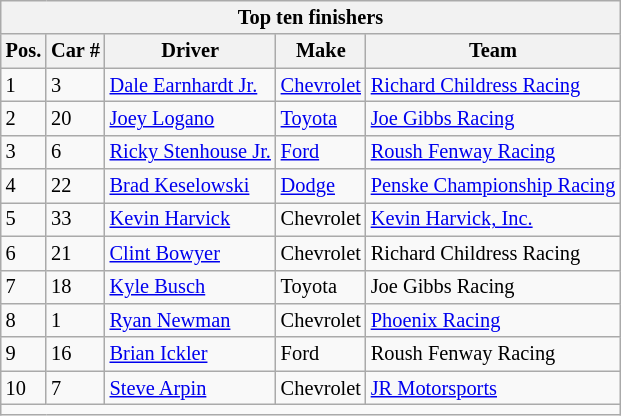<table class="wikitable" style="font-size: 85%;">
<tr>
<th colspan=5 align=center>Top ten finishers</th>
</tr>
<tr>
<th>Pos.</th>
<th>Car #</th>
<th>Driver</th>
<th>Make</th>
<th>Team</th>
</tr>
<tr>
<td>1</td>
<td>3</td>
<td><a href='#'>Dale Earnhardt Jr.</a></td>
<td><a href='#'>Chevrolet</a></td>
<td><a href='#'>Richard Childress Racing</a></td>
</tr>
<tr>
<td>2</td>
<td>20</td>
<td><a href='#'>Joey Logano</a></td>
<td><a href='#'>Toyota</a></td>
<td><a href='#'>Joe Gibbs Racing</a></td>
</tr>
<tr>
<td>3</td>
<td>6</td>
<td><a href='#'>Ricky Stenhouse Jr.</a></td>
<td><a href='#'>Ford</a></td>
<td><a href='#'>Roush Fenway Racing</a></td>
</tr>
<tr>
<td>4</td>
<td>22</td>
<td><a href='#'>Brad Keselowski</a></td>
<td><a href='#'>Dodge</a></td>
<td><a href='#'>Penske Championship Racing</a></td>
</tr>
<tr>
<td>5</td>
<td>33</td>
<td><a href='#'>Kevin Harvick</a></td>
<td>Chevrolet</td>
<td><a href='#'>Kevin Harvick, Inc.</a></td>
</tr>
<tr>
<td>6</td>
<td>21</td>
<td><a href='#'>Clint Bowyer</a></td>
<td>Chevrolet</td>
<td>Richard Childress Racing</td>
</tr>
<tr>
<td>7</td>
<td>18</td>
<td><a href='#'>Kyle Busch</a></td>
<td>Toyota</td>
<td>Joe Gibbs Racing</td>
</tr>
<tr>
<td>8</td>
<td>1</td>
<td><a href='#'>Ryan Newman</a></td>
<td>Chevrolet</td>
<td><a href='#'>Phoenix Racing</a></td>
</tr>
<tr>
<td>9</td>
<td>16</td>
<td><a href='#'>Brian Ickler</a></td>
<td>Ford</td>
<td>Roush Fenway Racing</td>
</tr>
<tr>
<td>10</td>
<td>7</td>
<td><a href='#'>Steve Arpin</a></td>
<td>Chevrolet</td>
<td><a href='#'>JR Motorsports</a></td>
</tr>
<tr>
<td colspan=5 align=center></td>
</tr>
</table>
